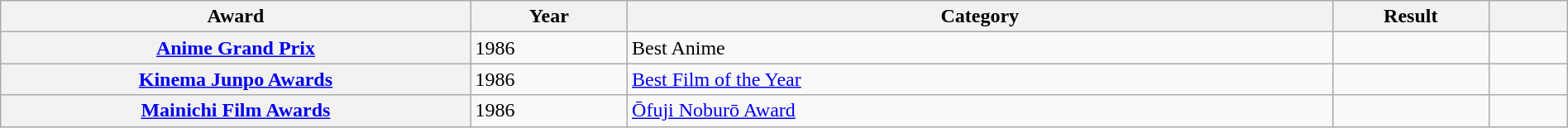<table class="wikitable plainrowheaders sortable" style="width:100%">
<tr>
<th scope="col" style="width:30%">Award</th>
<th scope="col" style="width:10%">Year</th>
<th scope="col" style="width:45%">Category</th>
<th scope="col" style="width:10%">Result</th>
<th scope="col" style="width:5%" class="unsortable"></th>
</tr>
<tr>
<th scope="row"><a href='#'>Anime Grand Prix</a></th>
<td>1986</td>
<td>Best Anime</td>
<td></td>
<td style="text-align:center;"></td>
</tr>
<tr>
<th scope="row"><a href='#'>Kinema Junpo Awards</a></th>
<td>1986</td>
<td><a href='#'>Best Film of the Year</a></td>
<td></td>
<td style="text-align:center;"></td>
</tr>
<tr>
<th scope="row"><a href='#'>Mainichi Film Awards</a></th>
<td>1986</td>
<td><a href='#'>Ōfuji Noburō Award</a></td>
<td></td>
<td style="text-align:center;"></td>
</tr>
</table>
